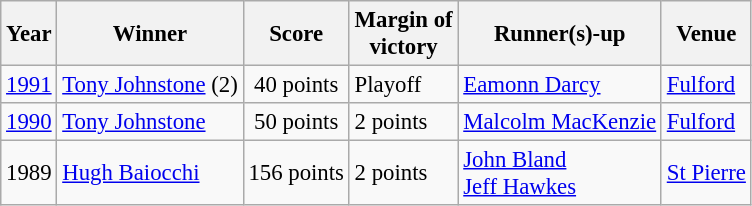<table class=wikitable style="font-size:95%">
<tr>
<th>Year</th>
<th>Winner</th>
<th>Score</th>
<th>Margin of<br>victory</th>
<th>Runner(s)-up</th>
<th>Venue</th>
</tr>
<tr>
<td><a href='#'>1991</a></td>
<td> <a href='#'>Tony Johnstone</a> (2)</td>
<td align=center>40 points</td>
<td>Playoff</td>
<td> <a href='#'>Eamonn Darcy</a></td>
<td><a href='#'>Fulford</a></td>
</tr>
<tr>
<td><a href='#'>1990</a></td>
<td> <a href='#'>Tony Johnstone</a></td>
<td align=center>50 points</td>
<td>2 points</td>
<td> <a href='#'>Malcolm MacKenzie</a></td>
<td><a href='#'>Fulford</a></td>
</tr>
<tr>
<td>1989</td>
<td> <a href='#'>Hugh Baiocchi</a></td>
<td align=center>156 points</td>
<td>2 points</td>
<td> <a href='#'>John Bland</a><br> <a href='#'>Jeff Hawkes</a></td>
<td><a href='#'>St Pierre</a></td>
</tr>
</table>
